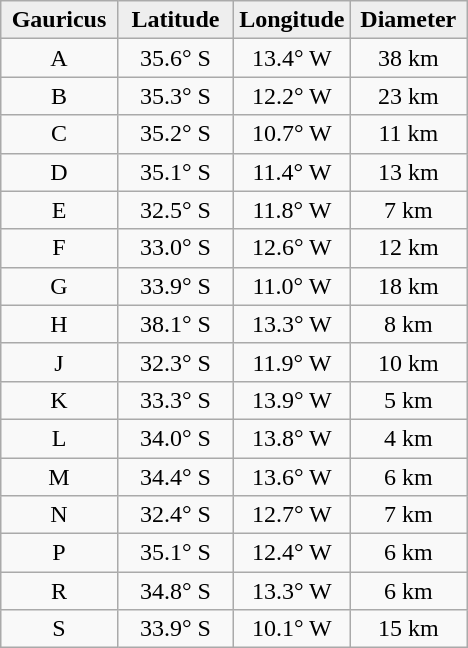<table class="wikitable">
<tr>
<th width="25%" style="background:#eeeeee;">Gauricus</th>
<th width="25%" style="background:#eeeeee;">Latitude</th>
<th width="25%" style="background:#eeeeee;">Longitude</th>
<th width="25%" style="background:#eeeeee;">Diameter</th>
</tr>
<tr>
<td align="center">A</td>
<td align="center">35.6° S</td>
<td align="center">13.4° W</td>
<td align="center">38 km</td>
</tr>
<tr>
<td align="center">B</td>
<td align="center">35.3° S</td>
<td align="center">12.2° W</td>
<td align="center">23 km</td>
</tr>
<tr>
<td align="center">C</td>
<td align="center">35.2° S</td>
<td align="center">10.7° W</td>
<td align="center">11 km</td>
</tr>
<tr>
<td align="center">D</td>
<td align="center">35.1° S</td>
<td align="center">11.4° W</td>
<td align="center">13 km</td>
</tr>
<tr>
<td align="center">E</td>
<td align="center">32.5° S</td>
<td align="center">11.8° W</td>
<td align="center">7 km</td>
</tr>
<tr>
<td align="center">F</td>
<td align="center">33.0° S</td>
<td align="center">12.6° W</td>
<td align="center">12 km</td>
</tr>
<tr>
<td align="center">G</td>
<td align="center">33.9° S</td>
<td align="center">11.0° W</td>
<td align="center">18 km</td>
</tr>
<tr>
<td align="center">H</td>
<td align="center">38.1° S</td>
<td align="center">13.3° W</td>
<td align="center">8 km</td>
</tr>
<tr>
<td align="center">J</td>
<td align="center">32.3° S</td>
<td align="center">11.9° W</td>
<td align="center">10 km</td>
</tr>
<tr>
<td align="center">K</td>
<td align="center">33.3° S</td>
<td align="center">13.9° W</td>
<td align="center">5 km</td>
</tr>
<tr>
<td align="center">L</td>
<td align="center">34.0° S</td>
<td align="center">13.8° W</td>
<td align="center">4 km</td>
</tr>
<tr>
<td align="center">M</td>
<td align="center">34.4° S</td>
<td align="center">13.6° W</td>
<td align="center">6 km</td>
</tr>
<tr>
<td align="center">N</td>
<td align="center">32.4° S</td>
<td align="center">12.7° W</td>
<td align="center">7 km</td>
</tr>
<tr>
<td align="center">P</td>
<td align="center">35.1° S</td>
<td align="center">12.4° W</td>
<td align="center">6 km</td>
</tr>
<tr>
<td align="center">R</td>
<td align="center">34.8° S</td>
<td align="center">13.3° W</td>
<td align="center">6 km</td>
</tr>
<tr>
<td align="center">S</td>
<td align="center">33.9° S</td>
<td align="center">10.1° W</td>
<td align="center">15 km</td>
</tr>
</table>
